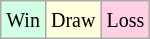<table class="wikitable">
<tr>
<td style="background-color: #d0ffe3;"><small>Win</small></td>
<td style="background-color: #ffffdd;"><small>Draw</small></td>
<td style="background-color: #ffd0e3;"><small>Loss</small></td>
</tr>
</table>
